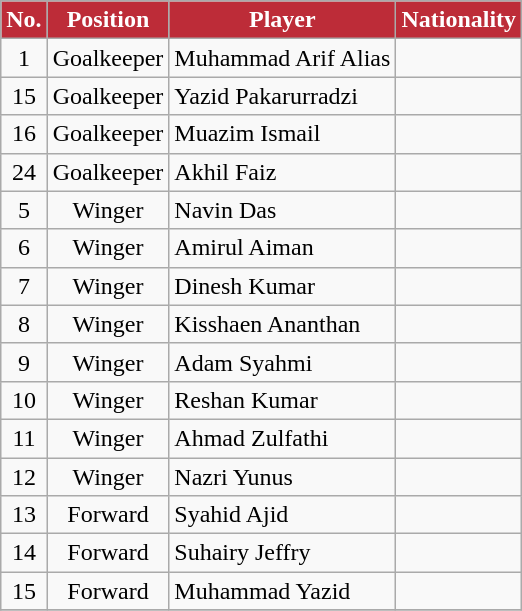<table class="wikitable sortable">
<tr>
<th style="background-color:#bd2c38; color:white; ">No.</th>
<th style="background-color:#bd2c38; color:white; ">Position</th>
<th style="background-color:#bd2c38; color:white; ">Player</th>
<th style="background-color:#bd2c38; color:white; ">Nationality</th>
</tr>
<tr>
<td align="center">1</td>
<td align="center">Goalkeeper</td>
<td>Muhammad Arif Alias</td>
<td></td>
</tr>
<tr>
<td align="center">15</td>
<td align="center">Goalkeeper</td>
<td>Yazid Pakarurradzi</td>
<td></td>
</tr>
<tr>
<td align="center">16</td>
<td align="center">Goalkeeper</td>
<td>Muazim Ismail</td>
<td></td>
</tr>
<tr>
<td align="center">24</td>
<td align="center">Goalkeeper</td>
<td>Akhil Faiz</td>
<td></td>
</tr>
<tr>
<td align="center">5</td>
<td align="center">Winger</td>
<td>Navin Das</td>
<td></td>
</tr>
<tr>
<td align="center">6</td>
<td align="center">Winger</td>
<td>Amirul Aiman</td>
<td></td>
</tr>
<tr>
<td align="center">7</td>
<td align="center">Winger</td>
<td>Dinesh Kumar</td>
<td></td>
</tr>
<tr>
<td align="center">8</td>
<td align="center">Winger</td>
<td>Kisshaen Ananthan</td>
<td></td>
</tr>
<tr>
<td align="center">9</td>
<td align="center">Winger</td>
<td>Adam Syahmi</td>
<td></td>
</tr>
<tr>
<td align="center">10</td>
<td align="center">Winger</td>
<td>Reshan Kumar</td>
<td></td>
</tr>
<tr>
<td align="center">11</td>
<td align="center">Winger</td>
<td>Ahmad Zulfathi</td>
<td></td>
</tr>
<tr>
<td align="center">12</td>
<td align="center">Winger</td>
<td>Nazri Yunus</td>
<td></td>
</tr>
<tr>
<td align="center">13</td>
<td align="center">Forward</td>
<td>Syahid Ajid</td>
<td></td>
</tr>
<tr>
<td align="center">14</td>
<td align="center">Forward</td>
<td>Suhairy Jeffry</td>
<td></td>
</tr>
<tr>
<td align="center">15</td>
<td align="center">Forward</td>
<td>Muhammad Yazid</td>
<td></td>
</tr>
<tr>
</tr>
</table>
